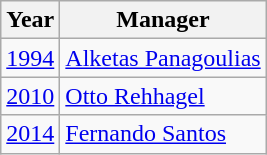<table class="wikitable">
<tr>
<th>Year</th>
<th>Manager</th>
</tr>
<tr>
<td align=center><a href='#'>1994</a></td>
<td> <a href='#'>Alketas Panagoulias</a></td>
</tr>
<tr>
<td align=center><a href='#'>2010</a></td>
<td> <a href='#'>Otto Rehhagel</a></td>
</tr>
<tr>
<td align=center><a href='#'>2014</a></td>
<td> <a href='#'>Fernando Santos</a></td>
</tr>
</table>
